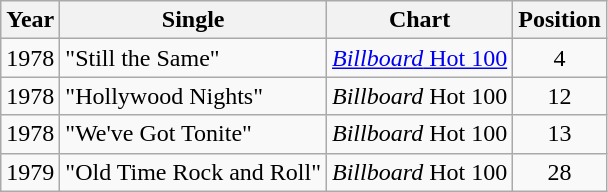<table class="wikitable">
<tr>
<th>Year</th>
<th>Single</th>
<th>Chart</th>
<th>Position</th>
</tr>
<tr>
<td>1978</td>
<td>"Still the Same"</td>
<td><a href='#'><em>Billboard</em> Hot 100</a></td>
<td align="center">4</td>
</tr>
<tr>
<td>1978</td>
<td>"Hollywood Nights"</td>
<td><em>Billboard</em> Hot 100</td>
<td align="center">12</td>
</tr>
<tr>
<td>1978</td>
<td>"We've Got Tonite"</td>
<td><em>Billboard</em> Hot 100</td>
<td align="center">13</td>
</tr>
<tr>
<td>1979</td>
<td>"Old Time Rock and Roll"</td>
<td><em>Billboard</em> Hot 100</td>
<td align="center">28</td>
</tr>
</table>
